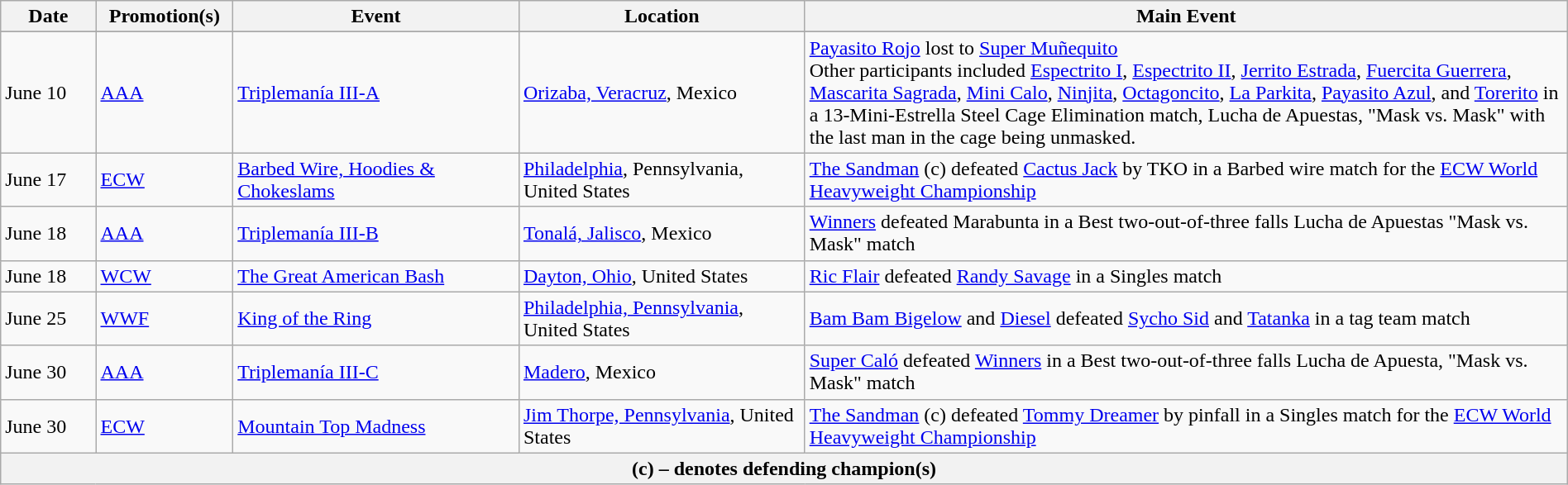<table class="wikitable" style="width:100%;">
<tr>
<th width="5%">Date</th>
<th width="5%">Promotion(s)</th>
<th style="width:15%;">Event</th>
<th style="width:15%;">Location</th>
<th style="width:40%;">Main Event</th>
</tr>
<tr style="width:20%;" |Notes>
</tr>
<tr>
<td>June 10</td>
<td><a href='#'>AAA</a></td>
<td><a href='#'>Triplemanía III-A</a></td>
<td><a href='#'>Orizaba, Veracruz</a>, Mexico</td>
<td><a href='#'>Payasito Rojo</a> lost to <a href='#'>Super Muñequito</a><br>Other participants included <a href='#'>Espectrito I</a>, <a href='#'>Espectrito II</a>, <a href='#'>Jerrito Estrada</a>, <a href='#'>Fuercita Guerrera</a>, <a href='#'>Mascarita Sagrada</a>, <a href='#'>Mini Calo</a>, <a href='#'>Ninjita</a>, <a href='#'>Octagoncito</a>, <a href='#'>La Parkita</a>, <a href='#'>Payasito Azul</a>, and <a href='#'>Torerito</a> in a 13-Mini-Estrella Steel Cage Elimination match, Lucha de Apuestas, "Mask vs. Mask" with the last man in the cage being unmasked.</td>
</tr>
<tr>
<td>June 17</td>
<td><a href='#'>ECW</a></td>
<td><a href='#'>Barbed Wire, Hoodies & Chokeslams</a></td>
<td><a href='#'>Philadelphia</a>, Pennsylvania, United States</td>
<td><a href='#'>The Sandman</a> (c) defeated <a href='#'>Cactus Jack</a> by TKO in a Barbed wire match for the <a href='#'>ECW World Heavyweight Championship</a></td>
</tr>
<tr>
<td>June 18</td>
<td><a href='#'>AAA</a></td>
<td><a href='#'>Triplemanía III-B</a></td>
<td><a href='#'>Tonalá, Jalisco</a>, Mexico</td>
<td><a href='#'>Winners</a> defeated Marabunta in a Best two-out-of-three falls Lucha de Apuestas "Mask vs. Mask" match</td>
</tr>
<tr>
<td>June 18</td>
<td><a href='#'>WCW</a></td>
<td><a href='#'>The Great American Bash</a></td>
<td><a href='#'>Dayton, Ohio</a>, United States</td>
<td><a href='#'>Ric Flair</a> defeated <a href='#'>Randy Savage</a> in a Singles match</td>
</tr>
<tr>
<td>June 25</td>
<td><a href='#'>WWF</a></td>
<td><a href='#'>King of the Ring</a></td>
<td><a href='#'>Philadelphia, Pennsylvania</a>, United States</td>
<td><a href='#'>Bam Bam Bigelow</a> and <a href='#'>Diesel</a> defeated <a href='#'>Sycho Sid</a> and <a href='#'>Tatanka</a> in a tag team match</td>
</tr>
<tr>
<td>June 30</td>
<td><a href='#'>AAA</a></td>
<td><a href='#'>Triplemanía III-C</a></td>
<td><a href='#'>Madero</a>, Mexico</td>
<td><a href='#'>Super Caló</a> defeated <a href='#'>Winners</a> in a Best two-out-of-three falls Lucha de Apuesta, "Mask vs. Mask" match</td>
</tr>
<tr>
<td>June 30</td>
<td><a href='#'>ECW</a></td>
<td><a href='#'>Mountain Top Madness</a></td>
<td><a href='#'>Jim Thorpe, Pennsylvania</a>, United States</td>
<td><a href='#'>The Sandman</a> (c) defeated <a href='#'>Tommy Dreamer</a> by pinfall in a Singles match for the <a href='#'>ECW World Heavyweight Championship</a></td>
</tr>
<tr>
<th colspan="6">(c) – denotes defending champion(s)</th>
</tr>
</table>
